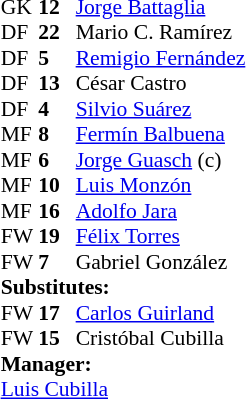<table cellspacing="0" cellpadding="0" style="font-size:90%; margin:0.2em auto;">
<tr>
<th width="25"></th>
<th width="25"></th>
</tr>
<tr>
<td>GK</td>
<td><strong>12</strong></td>
<td> <a href='#'>Jorge Battaglia</a></td>
</tr>
<tr>
<td>DF</td>
<td><strong>22</strong></td>
<td> Mario C. Ramírez</td>
</tr>
<tr>
<td>DF</td>
<td><strong>5</strong></td>
<td> <a href='#'>Remigio Fernández</a></td>
<td></td>
</tr>
<tr>
<td>DF</td>
<td><strong>13</strong></td>
<td> César Castro</td>
</tr>
<tr>
<td>DF</td>
<td><strong>4</strong></td>
<td> <a href='#'>Silvio Suárez</a></td>
</tr>
<tr>
<td>MF</td>
<td><strong>8</strong></td>
<td> <a href='#'>Fermín Balbuena</a></td>
<td> </td>
</tr>
<tr>
<td>MF</td>
<td><strong>6</strong></td>
<td> <a href='#'>Jorge Guasch</a> (c)</td>
</tr>
<tr>
<td>MF</td>
<td><strong>10</strong></td>
<td> <a href='#'>Luis Monzón</a></td>
</tr>
<tr>
<td>MF</td>
<td><strong>16</strong></td>
<td> <a href='#'>Adolfo Jara</a></td>
<td></td>
<td></td>
</tr>
<tr>
<td>FW</td>
<td><strong>19</strong></td>
<td> <a href='#'>Félix Torres</a></td>
</tr>
<tr>
<td>FW</td>
<td><strong>7</strong></td>
<td> Gabriel González</td>
<td></td>
</tr>
<tr>
<td colspan=3><strong>Substitutes:</strong></td>
</tr>
<tr>
<td>FW</td>
<td><strong>17</strong></td>
<td> <a href='#'>Carlos Guirland</a></td>
<td></td>
<td></td>
</tr>
<tr>
<td>FW</td>
<td><strong>15</strong></td>
<td> Cristóbal Cubilla</td>
<td></td>
<td></td>
</tr>
<tr>
<td colspan=3><strong>Manager:</strong></td>
</tr>
<tr>
<td colspan=4> <a href='#'>Luis Cubilla</a></td>
</tr>
</table>
